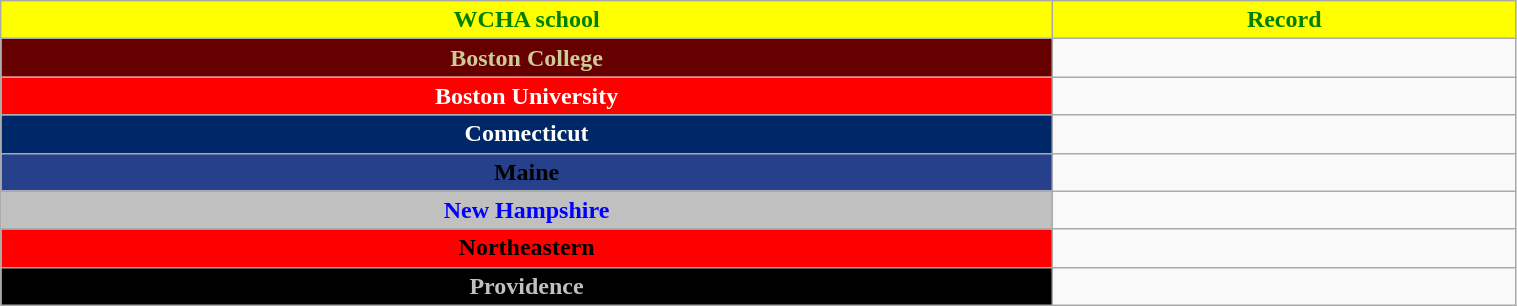<table class="wikitable" style="width:80%;">
<tr style="text-align:center; background:yellow; color:green;">
<td><strong>WCHA school</strong></td>
<td><strong>Record</strong></td>
</tr>
<tr style="text-align:center;">
<td style="background:#600; color:#cc9;"><strong>Boston College</strong></td>
<td></td>
</tr>
<tr style="text-align:center;">
<td style="background:red; color:white"><strong>Boston University</strong></td>
<td></td>
</tr>
<tr style="text-align:center;">
<td style="background:#002868; color:#fff;"><strong>Connecticut</strong></td>
<td></td>
</tr>
<tr style="text-align:center;">
<td style="background:#27408b; color:# 74B4FA"><strong>Maine</strong></td>
<td></td>
</tr>
<tr style="text-align:center;">
<td style="background:silver; color:blue"><strong>New Hampshire</strong></td>
<td></td>
</tr>
<tr style="text-align:center;">
<td style="background:red; color:black"><strong>Northeastern</strong></td>
<td></td>
</tr>
<tr style="text-align:center;">
<td style="background:black; color:silver"><strong>Providence</strong></td>
<td></td>
</tr>
</table>
